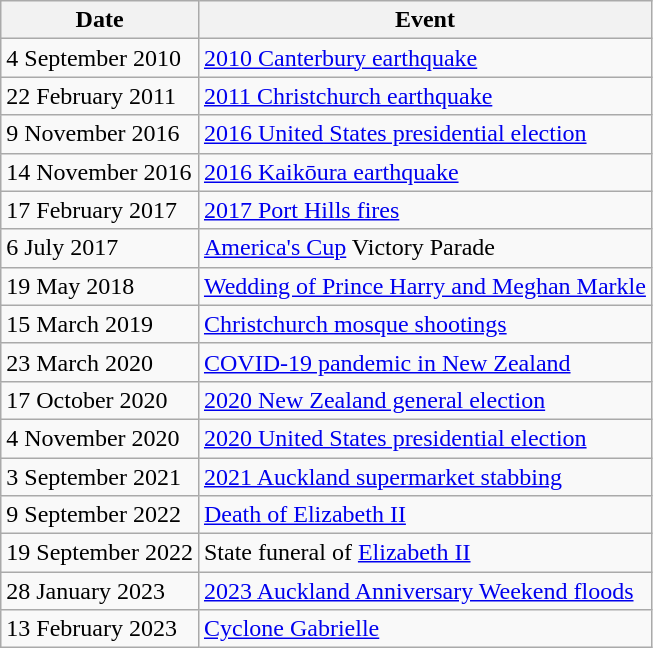<table class=wikitable>
<tr>
<th>Date</th>
<th>Event</th>
</tr>
<tr>
<td>4 September 2010</td>
<td><a href='#'>2010 Canterbury earthquake</a></td>
</tr>
<tr>
<td>22 February 2011</td>
<td><a href='#'>2011 Christchurch earthquake</a></td>
</tr>
<tr>
<td>9 November 2016</td>
<td><a href='#'>2016 United States presidential election</a></td>
</tr>
<tr>
<td>14 November 2016</td>
<td><a href='#'>2016 Kaikōura earthquake</a></td>
</tr>
<tr>
<td>17 February 2017</td>
<td><a href='#'>2017 Port Hills fires</a></td>
</tr>
<tr>
<td>6 July 2017</td>
<td><a href='#'>America's Cup</a> Victory Parade</td>
</tr>
<tr>
<td>19 May 2018</td>
<td><a href='#'>Wedding of Prince Harry and Meghan Markle</a></td>
</tr>
<tr>
<td>15 March 2019</td>
<td><a href='#'>Christchurch mosque shootings</a></td>
</tr>
<tr>
<td>23 March 2020</td>
<td><a href='#'>COVID-19 pandemic in New Zealand</a></td>
</tr>
<tr>
<td>17 October 2020</td>
<td><a href='#'>2020 New Zealand general election</a></td>
</tr>
<tr>
<td>4 November 2020</td>
<td><a href='#'>2020 United States presidential election</a></td>
</tr>
<tr>
<td>3 September 2021</td>
<td><a href='#'>2021 Auckland supermarket stabbing</a></td>
</tr>
<tr>
<td>9 September 2022</td>
<td><a href='#'>Death of Elizabeth II</a></td>
</tr>
<tr>
<td>19 September 2022</td>
<td>State funeral of <a href='#'>Elizabeth II</a></td>
</tr>
<tr>
<td>28 January 2023</td>
<td><a href='#'>2023 Auckland Anniversary Weekend floods</a></td>
</tr>
<tr>
<td>13 February 2023</td>
<td><a href='#'>Cyclone Gabrielle</a></td>
</tr>
</table>
